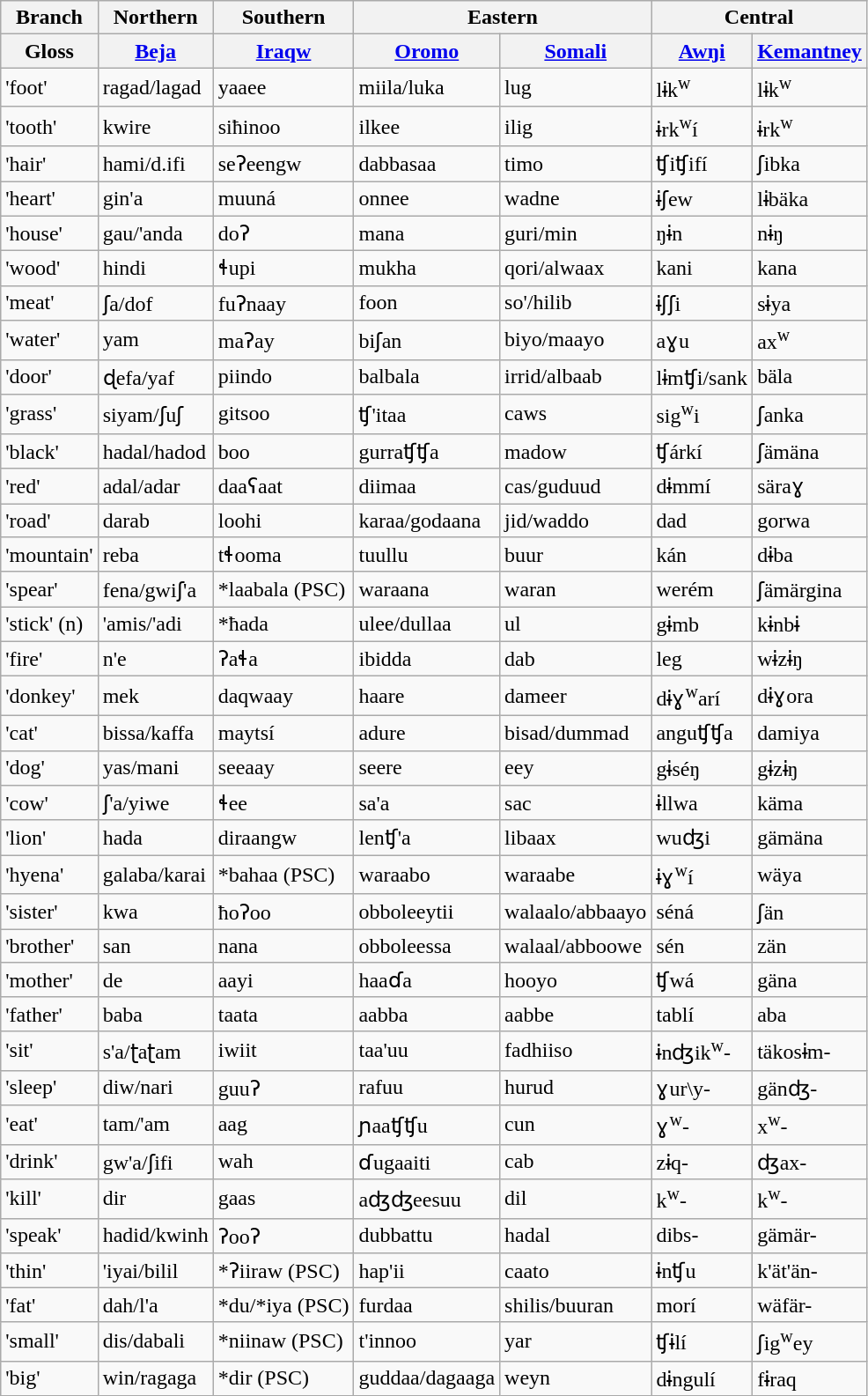<table class="wikitable sortable">
<tr>
<th colspan = "1">Branch</th>
<th colspan = "1">Northern</th>
<th colspan = "1">Southern</th>
<th colspan = "2">Eastern</th>
<th colspan = "2">Central</th>
</tr>
<tr>
<th>Gloss</th>
<th><a href='#'>Beja</a></th>
<th><a href='#'>Iraqw</a></th>
<th><a href='#'>Oromo</a></th>
<th><a href='#'>Somali</a></th>
<th><a href='#'>Awŋi</a></th>
<th><a href='#'>Kemantney</a></th>
</tr>
<tr>
<td>'foot'</td>
<td>ragad/lagad</td>
<td>yaaee</td>
<td>miila/luka</td>
<td>lug</td>
<td>lɨk<sup>w</sup></td>
<td>lɨk<sup>w</sup></td>
</tr>
<tr>
<td>'tooth'</td>
<td>kwire</td>
<td>siħinoo</td>
<td>ilkee</td>
<td>ilig</td>
<td>ɨrk<sup>w</sup>í</td>
<td>ɨrk<sup>w</sup></td>
</tr>
<tr>
<td>'hair'</td>
<td>hami/d.ifi</td>
<td>seʔeengw</td>
<td>dabbasaa</td>
<td>timo</td>
<td>ʧiʧifí</td>
<td>ʃibka</td>
</tr>
<tr>
<td>'heart'</td>
<td>gin'a</td>
<td>muuná</td>
<td>onnee</td>
<td>wadne</td>
<td>ɨʃew</td>
<td>lɨbäka</td>
</tr>
<tr>
<td>'house'</td>
<td>gau/'anda</td>
<td>doʔ</td>
<td>mana</td>
<td>guri/min</td>
<td>ŋɨn</td>
<td>nɨŋ</td>
</tr>
<tr>
<td>'wood'</td>
<td>hindi</td>
<td>ɬupi</td>
<td>mukha</td>
<td>qori/alwaax</td>
<td>kani</td>
<td>kana</td>
</tr>
<tr>
<td>'meat'</td>
<td>ʃa/dof</td>
<td>fuʔnaay</td>
<td>foon</td>
<td>so'/hilib</td>
<td>ɨʃʃi</td>
<td>sɨya</td>
</tr>
<tr>
<td>'water'</td>
<td>yam</td>
<td>maʔay</td>
<td>biʃan</td>
<td>biyo/maayo</td>
<td>aɣu</td>
<td>ax<sup>w</sup></td>
</tr>
<tr>
<td>'door'</td>
<td>ɖefa/yaf</td>
<td>piindo</td>
<td>balbala</td>
<td>irrid/albaab</td>
<td>lɨmʧi/sank</td>
<td>bäla</td>
</tr>
<tr>
<td>'grass'</td>
<td>siyam/ʃuʃ</td>
<td>gitsoo</td>
<td>ʧ'itaa</td>
<td>caws</td>
<td>sig<sup>w</sup>i</td>
<td>ʃanka</td>
</tr>
<tr>
<td>'black'</td>
<td>hadal/hadod</td>
<td>boo</td>
<td>gurraʧʧa</td>
<td>madow</td>
<td>ʧárkí</td>
<td>ʃämäna</td>
</tr>
<tr>
<td>'red'</td>
<td>adal/adar</td>
<td>daaʕaat</td>
<td>diimaa</td>
<td>cas/guduud</td>
<td>dɨmmí</td>
<td>säraɣ</td>
</tr>
<tr>
<td>'road'</td>
<td>darab</td>
<td>loohi</td>
<td>karaa/godaana</td>
<td>jid/waddo</td>
<td>dad</td>
<td>gorwa</td>
</tr>
<tr>
<td>'mountain'</td>
<td>reba</td>
<td>tɬooma</td>
<td>tuullu</td>
<td>buur</td>
<td>kán</td>
<td>dɨba</td>
</tr>
<tr>
<td>'spear'</td>
<td>fena/gwiʃ'a</td>
<td>*laabala (PSC)</td>
<td>waraana</td>
<td>waran</td>
<td>werém</td>
<td>ʃämärgina</td>
</tr>
<tr>
<td>'stick' (n)</td>
<td>'amis/'adi</td>
<td>*ħada</td>
<td>ulee/dullaa</td>
<td>ul</td>
<td>gɨmb</td>
<td>kɨnbɨ</td>
</tr>
<tr>
<td>'fire'</td>
<td>n'e</td>
<td>ʔaɬa</td>
<td>ibidda</td>
<td>dab</td>
<td>leg</td>
<td>wɨzɨŋ</td>
</tr>
<tr>
<td>'donkey'</td>
<td>mek</td>
<td>daqwaay</td>
<td>haare</td>
<td>dameer</td>
<td>dɨɣ<sup>w</sup>arí</td>
<td>dɨɣora</td>
</tr>
<tr>
<td>'cat'</td>
<td>bissa/kaffa</td>
<td>maytsí</td>
<td>adure</td>
<td>bisad/dummad</td>
<td>anguʧʧa</td>
<td>damiya</td>
</tr>
<tr>
<td>'dog'</td>
<td>yas/mani</td>
<td>seeaay</td>
<td>seere</td>
<td>eey</td>
<td>gɨséŋ</td>
<td>gɨzɨŋ</td>
</tr>
<tr>
<td>'cow'</td>
<td>ʃ'a/yiwe</td>
<td>ɬee</td>
<td>sa'a</td>
<td>sac</td>
<td>ɨllwa</td>
<td>käma</td>
</tr>
<tr>
<td>'lion'</td>
<td>hada</td>
<td>diraangw</td>
<td>lenʧ'a</td>
<td>libaax</td>
<td>wuʤi</td>
<td>gämäna</td>
</tr>
<tr>
<td>'hyena'</td>
<td>galaba/karai</td>
<td>*bahaa (PSC)</td>
<td>waraabo</td>
<td>waraabe</td>
<td>ɨɣ<sup>w</sup>í</td>
<td>wäya</td>
</tr>
<tr>
<td>'sister'</td>
<td>kwa</td>
<td>ħoʔoo</td>
<td>obboleeytii</td>
<td>walaalo/abbaayo</td>
<td>séná</td>
<td>ʃän</td>
</tr>
<tr>
<td>'brother'</td>
<td>san</td>
<td>nana</td>
<td>obboleessa</td>
<td>walaal/abboowe</td>
<td>sén</td>
<td>zän</td>
</tr>
<tr>
<td>'mother'</td>
<td>de</td>
<td>aayi</td>
<td>haaɗa</td>
<td>hooyo</td>
<td>ʧwá</td>
<td>gäna</td>
</tr>
<tr>
<td>'father'</td>
<td>baba</td>
<td>taata</td>
<td>aabba</td>
<td>aabbe</td>
<td>tablí</td>
<td>aba</td>
</tr>
<tr>
<td>'sit'</td>
<td>s'a/ʈaʈam</td>
<td>iwiit</td>
<td>taa'uu</td>
<td>fadhiiso</td>
<td>ɨnʤik<sup>w</sup>-</td>
<td>täkosɨm-</td>
</tr>
<tr>
<td>'sleep'</td>
<td>diw/nari</td>
<td>guuʔ</td>
<td>rafuu</td>
<td>hurud</td>
<td>ɣur\y-</td>
<td>gänʤ-</td>
</tr>
<tr>
<td>'eat'</td>
<td>tam/'am</td>
<td>aag</td>
<td>ɲaaʧʧu</td>
<td>cun</td>
<td>ɣ<sup>w</sup>-</td>
<td>x<sup>w</sup>-</td>
</tr>
<tr>
<td>'drink'</td>
<td>gw'a/ʃifi</td>
<td>wah</td>
<td>ɗugaaiti</td>
<td>cab</td>
<td>zɨq-</td>
<td>ʤax-</td>
</tr>
<tr>
<td>'kill'</td>
<td>dir</td>
<td>gaas</td>
<td>aʤʤeesuu</td>
<td>dil</td>
<td>k<sup>w</sup>-</td>
<td>k<sup>w</sup>-</td>
</tr>
<tr>
<td>'speak'</td>
<td>hadid/kwinh</td>
<td>ʔooʔ</td>
<td>dubbattu</td>
<td>hadal</td>
<td>dibs-</td>
<td>gämär-</td>
</tr>
<tr>
<td>'thin'</td>
<td>'iyai/bilil</td>
<td>*ʔiiraw (PSC)</td>
<td>hap'ii</td>
<td>caato</td>
<td>ɨnʧu</td>
<td>k'ät'än-</td>
</tr>
<tr>
<td>'fat'</td>
<td>dah/l'a</td>
<td>*du/*iya (PSC)</td>
<td>furdaa</td>
<td>shilis/buuran</td>
<td>morí</td>
<td>wäfär-</td>
</tr>
<tr>
<td>'small'</td>
<td>dis/dabali</td>
<td>*niinaw (PSC)</td>
<td>t'innoo</td>
<td>yar</td>
<td>ʧɨlí</td>
<td>ʃig<sup>w</sup>ey</td>
</tr>
<tr>
<td>'big'</td>
<td>win/ragaga</td>
<td>*dir (PSC)</td>
<td>guddaa/dagaaga</td>
<td>weyn</td>
<td>dɨngulí</td>
<td>fɨraq</td>
</tr>
</table>
